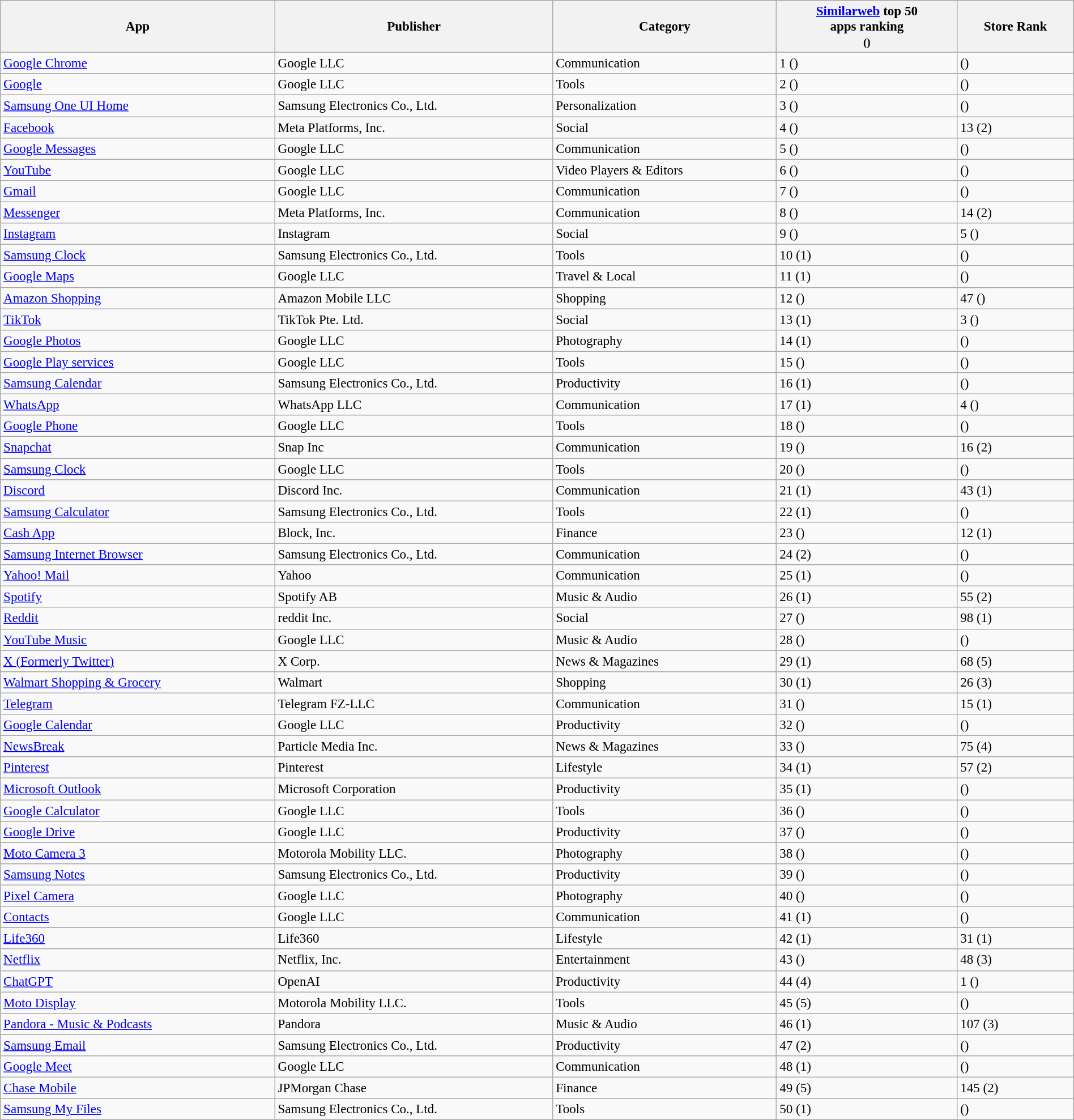<table class="wikitable sortable mw-datatable"  style="width:100%; font-size:96%;">
<tr>
<th>App</th>
<th>Publisher</th>
<th>Category</th>
<th data-sort-type="number"><a href='#'>Similarweb</a> top 50<br>apps ranking<br><small>()</small></th>
<th>Store Rank</th>
</tr>
<tr>
<td><a href='#'>Google Chrome</a></td>
<td>Google LLC</td>
<td>Communication</td>
<td>1 ()</td>
<td>()</td>
</tr>
<tr>
<td><a href='#'>Google</a></td>
<td>Google LLC</td>
<td>Tools</td>
<td>2 ()</td>
<td>()</td>
</tr>
<tr>
<td><a href='#'>Samsung One UI Home</a></td>
<td>Samsung Electronics Co., Ltd.</td>
<td>Personalization</td>
<td>3 ()</td>
<td>()</td>
</tr>
<tr>
<td><a href='#'>Facebook</a></td>
<td>Meta Platforms, Inc.</td>
<td>Social</td>
<td>4 ()</td>
<td>13 (2)</td>
</tr>
<tr>
<td><a href='#'>Google Messages</a></td>
<td>Google LLC</td>
<td>Communication</td>
<td>5 ()</td>
<td>()</td>
</tr>
<tr>
<td><a href='#'>YouTube</a></td>
<td>Google LLC</td>
<td>Video Players & Editors</td>
<td>6 ()</td>
<td>()</td>
</tr>
<tr>
<td><a href='#'>Gmail</a></td>
<td>Google LLC</td>
<td>Communication</td>
<td>7 ()</td>
<td>()</td>
</tr>
<tr>
<td><a href='#'>Messenger</a></td>
<td>Meta Platforms, Inc.</td>
<td>Communication</td>
<td>8 ()</td>
<td>14 (2)</td>
</tr>
<tr>
<td><a href='#'>Instagram</a></td>
<td>Instagram</td>
<td>Social</td>
<td>9 ()</td>
<td>5 ()</td>
</tr>
<tr>
<td><a href='#'>Samsung Clock</a></td>
<td>Samsung Electronics Co., Ltd.</td>
<td>Tools</td>
<td>10 (1)</td>
<td>()</td>
</tr>
<tr>
<td><a href='#'>Google Maps</a></td>
<td>Google LLC</td>
<td>Travel & Local</td>
<td>11 (1)</td>
<td>()</td>
</tr>
<tr>
<td><a href='#'>Amazon Shopping</a></td>
<td>Amazon Mobile LLC</td>
<td>Shopping</td>
<td>12 ()</td>
<td>47 ()</td>
</tr>
<tr>
<td><a href='#'>TikTok</a></td>
<td>TikTok Pte. Ltd.</td>
<td>Social</td>
<td>13 (1)</td>
<td>3 ()</td>
</tr>
<tr>
<td><a href='#'>Google Photos</a></td>
<td>Google LLC</td>
<td>Photography</td>
<td>14 (1)</td>
<td>()</td>
</tr>
<tr>
<td><a href='#'>Google Play services</a></td>
<td>Google LLC</td>
<td>Tools</td>
<td>15 ()</td>
<td>()</td>
</tr>
<tr>
<td><a href='#'>Samsung Calendar</a></td>
<td>Samsung Electronics Co., Ltd.</td>
<td>Productivity</td>
<td>16 (1)</td>
<td>()</td>
</tr>
<tr>
<td><a href='#'>WhatsApp</a></td>
<td>WhatsApp LLC</td>
<td>Communication</td>
<td>17 (1)</td>
<td>4 ()</td>
</tr>
<tr>
<td><a href='#'>Google Phone</a></td>
<td>Google LLC</td>
<td>Tools</td>
<td>18 ()</td>
<td>()</td>
</tr>
<tr>
<td><a href='#'>Snapchat</a></td>
<td>Snap Inc</td>
<td>Communication</td>
<td>19 ()</td>
<td>16 (2)</td>
</tr>
<tr>
<td><a href='#'>Samsung Clock</a></td>
<td>Google LLC</td>
<td>Tools</td>
<td>20 ()</td>
<td>()</td>
</tr>
<tr>
<td><a href='#'>Discord</a></td>
<td>Discord Inc.</td>
<td>Communication</td>
<td>21 (1)</td>
<td>43 (1)</td>
</tr>
<tr>
<td><a href='#'>Samsung Calculator</a></td>
<td>Samsung Electronics Co., Ltd.</td>
<td>Tools</td>
<td>22 (1)</td>
<td>()</td>
</tr>
<tr>
<td><a href='#'>Cash App</a></td>
<td>Block, Inc.</td>
<td>Finance</td>
<td>23 ()</td>
<td>12 (1)</td>
</tr>
<tr>
<td><a href='#'>Samsung Internet Browser</a></td>
<td>Samsung Electronics Co., Ltd.</td>
<td>Communication</td>
<td>24 (2)</td>
<td>()</td>
</tr>
<tr>
<td><a href='#'>Yahoo! Mail</a></td>
<td>Yahoo</td>
<td>Communication</td>
<td>25 (1)</td>
<td>()</td>
</tr>
<tr>
<td><a href='#'>Spotify</a></td>
<td>Spotify AB</td>
<td>Music & Audio</td>
<td>26 (1)</td>
<td>55 (2)</td>
</tr>
<tr>
<td><a href='#'>Reddit</a></td>
<td>reddit Inc.</td>
<td>Social</td>
<td>27 ()</td>
<td>98 (1)</td>
</tr>
<tr>
<td><a href='#'>YouTube Music</a></td>
<td>Google LLC</td>
<td>Music & Audio</td>
<td>28 ()</td>
<td>()</td>
</tr>
<tr>
<td><a href='#'>X (Formerly Twitter)</a></td>
<td>X Corp.</td>
<td>News & Magazines</td>
<td>29 (1)</td>
<td>68 (5)</td>
</tr>
<tr>
<td><a href='#'>Walmart Shopping & Grocery</a></td>
<td>Walmart</td>
<td>Shopping</td>
<td>30 (1)</td>
<td>26 (3)</td>
</tr>
<tr>
<td><a href='#'>Telegram</a></td>
<td>Telegram FZ-LLC</td>
<td>Communication</td>
<td>31 ()</td>
<td>15 (1)</td>
</tr>
<tr>
<td><a href='#'>Google Calendar</a></td>
<td>Google LLC</td>
<td>Productivity</td>
<td>32 ()</td>
<td>()</td>
</tr>
<tr>
<td><a href='#'>NewsBreak</a></td>
<td>Particle Media Inc.</td>
<td>News & Magazines</td>
<td>33 ()</td>
<td>75 (4)</td>
</tr>
<tr>
<td><a href='#'>Pinterest</a></td>
<td>Pinterest</td>
<td>Lifestyle</td>
<td>34 (1)</td>
<td>57 (2)</td>
</tr>
<tr>
<td><a href='#'>Microsoft Outlook</a></td>
<td>Microsoft Corporation</td>
<td>Productivity</td>
<td>35 (1)</td>
<td>()</td>
</tr>
<tr>
<td><a href='#'>Google Calculator</a></td>
<td>Google LLC</td>
<td>Tools</td>
<td>36 ()</td>
<td>()</td>
</tr>
<tr>
<td><a href='#'>Google Drive</a></td>
<td>Google LLC</td>
<td>Productivity</td>
<td>37 ()</td>
<td>()</td>
</tr>
<tr>
<td><a href='#'>Moto Camera 3</a></td>
<td>Motorola Mobility LLC.</td>
<td>Photography</td>
<td>38 ()</td>
<td>()</td>
</tr>
<tr>
<td><a href='#'>Samsung Notes</a></td>
<td>Samsung Electronics Co., Ltd.</td>
<td>Productivity</td>
<td>39 ()</td>
<td>()</td>
</tr>
<tr>
<td><a href='#'>Pixel Camera</a></td>
<td>Google LLC</td>
<td>Photography</td>
<td>40 ()</td>
<td>()</td>
</tr>
<tr>
<td><a href='#'>Contacts</a></td>
<td>Google LLC</td>
<td>Communication</td>
<td>41 (1)</td>
<td>()</td>
</tr>
<tr>
<td><a href='#'>Life360</a></td>
<td>Life360</td>
<td>Lifestyle</td>
<td>42 (1)</td>
<td>31 (1)</td>
</tr>
<tr>
<td><a href='#'>Netflix</a></td>
<td>Netflix, Inc.</td>
<td>Entertainment</td>
<td>43 ()</td>
<td>48 (3)</td>
</tr>
<tr>
<td><a href='#'>ChatGPT</a></td>
<td>OpenAI</td>
<td>Productivity</td>
<td>44 (4)</td>
<td>1 ()</td>
</tr>
<tr>
<td><a href='#'>Moto Display</a></td>
<td>Motorola Mobility LLC.</td>
<td>Tools</td>
<td>45 (5)</td>
<td>()</td>
</tr>
<tr>
<td><a href='#'>Pandora - Music & Podcasts</a></td>
<td>Pandora</td>
<td>Music & Audio</td>
<td>46 (1)</td>
<td>107 (3)</td>
</tr>
<tr>
<td><a href='#'>Samsung Email</a></td>
<td>Samsung Electronics Co., Ltd.</td>
<td>Productivity</td>
<td>47 (2)</td>
<td>()</td>
</tr>
<tr>
<td><a href='#'>Google Meet</a></td>
<td>Google LLC</td>
<td>Communication</td>
<td>48 (1)</td>
<td>()</td>
</tr>
<tr>
<td><a href='#'>Chase Mobile</a></td>
<td>JPMorgan Chase</td>
<td>Finance</td>
<td>49 (5)</td>
<td>145 (2)</td>
</tr>
<tr>
<td><a href='#'>Samsung My Files</a></td>
<td>Samsung Electronics Co., Ltd.</td>
<td>Tools</td>
<td>50 (1)</td>
<td>()</td>
</tr>
</table>
